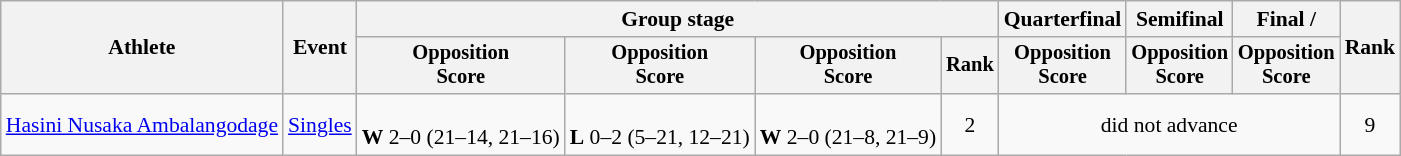<table class="wikitable" style="font-size:90%">
<tr>
<th rowspan=2>Athlete</th>
<th rowspan=2>Event</th>
<th colspan=4>Group stage</th>
<th>Quarterfinal</th>
<th>Semifinal</th>
<th>Final / </th>
<th rowspan=2>Rank</th>
</tr>
<tr style="font-size:95%">
<th>Opposition<br>Score</th>
<th>Opposition<br>Score</th>
<th>Opposition<br>Score</th>
<th>Rank</th>
<th>Opposition<br>Score</th>
<th>Opposition<br>Score</th>
<th>Opposition<br>Score</th>
</tr>
<tr align=center>
<td align=left><a href='#'>Hasini Nusaka Ambalangodage</a></td>
<td align=left><a href='#'>Singles</a></td>
<td><br><strong>W</strong> 2–0 (21–14, 21–16)</td>
<td><br><strong>L</strong> 0–2 (5–21, 12–21)</td>
<td><br><strong>W</strong> 2–0 (21–8, 21–9)</td>
<td>2</td>
<td colspan=3>did not advance</td>
<td>9</td>
</tr>
</table>
